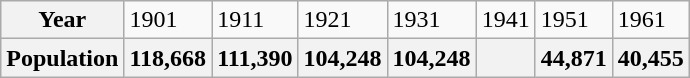<table class="wikitable">
<tr>
<th>Year</th>
<td>1901</td>
<td>1911</td>
<td>1921</td>
<td>1931</td>
<td>1941</td>
<td>1951</td>
<td>1961</td>
</tr>
<tr>
<th>Population</th>
<th>118,668</th>
<th>111,390</th>
<th>104,248</th>
<th>104,248</th>
<th></th>
<th>44,871</th>
<th>40,455</th>
</tr>
</table>
